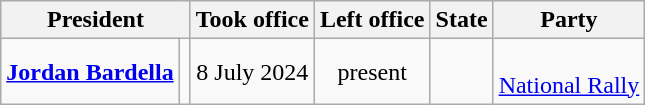<table class="wikitable" style="text-align:center">
<tr>
<th colspan=2>President</th>
<th>Took office</th>
<th>Left office</th>
<th>State</th>
<th>Party</th>
</tr>
<tr>
<td><strong><a href='#'>Jordan Bardella</a></strong></td>
<td></td>
<td>8 July 2024</td>
<td>present</td>
<td></td>
<td><br><a href='#'>National Rally</a></td>
</tr>
</table>
